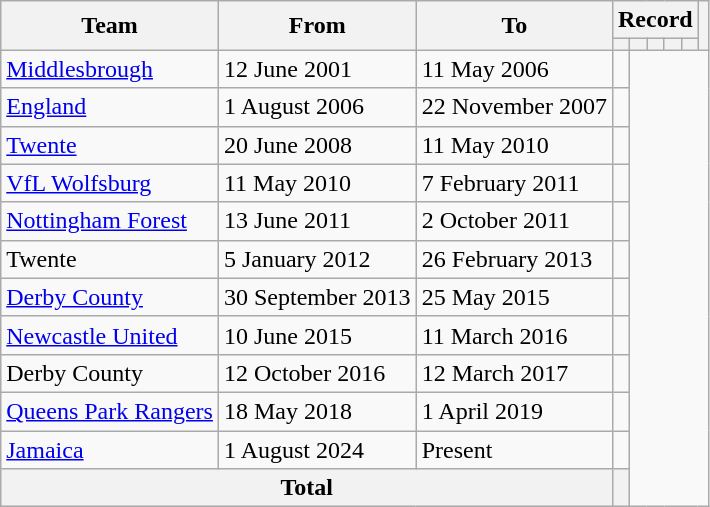<table class="wikitable" style="text-align: center;">
<tr>
<th rowspan=2>Team</th>
<th rowspan=2>From</th>
<th rowspan=2>To</th>
<th colspan=5>Record</th>
<th rowspan=2></th>
</tr>
<tr>
<th></th>
<th></th>
<th></th>
<th></th>
<th></th>
</tr>
<tr>
<td align=left><a href='#'>Middlesbrough</a></td>
<td align=left>12 June 2001</td>
<td align=left>11 May 2006<br></td>
<td></td>
</tr>
<tr>
<td align=left><a href='#'>England</a></td>
<td align=left>1 August 2006</td>
<td align=left>22 November 2007<br></td>
<td></td>
</tr>
<tr>
<td align=left><a href='#'>Twente</a></td>
<td align=left>20 June 2008</td>
<td align=left>11 May 2010<br></td>
<td></td>
</tr>
<tr>
<td align=left><a href='#'>VfL Wolfsburg</a></td>
<td align=left>11 May 2010</td>
<td align=left>7 February 2011<br></td>
<td></td>
</tr>
<tr>
<td align=left><a href='#'>Nottingham Forest</a></td>
<td align=left>13 June 2011</td>
<td align=left>2 October 2011<br></td>
<td></td>
</tr>
<tr>
<td align=left>Twente</td>
<td align=left>5 January 2012</td>
<td align=left>26 February 2013<br></td>
<td></td>
</tr>
<tr>
<td align=left><a href='#'>Derby County</a></td>
<td align=left>30 September 2013</td>
<td align=left>25 May 2015<br></td>
<td></td>
</tr>
<tr>
<td align=left><a href='#'>Newcastle United</a></td>
<td align=left>10 June 2015</td>
<td align=left>11 March 2016<br></td>
<td></td>
</tr>
<tr>
<td align=left>Derby County</td>
<td align=left>12 October 2016</td>
<td align=left>12 March 2017<br></td>
<td></td>
</tr>
<tr>
<td align=left><a href='#'>Queens Park Rangers</a></td>
<td align=left>18 May 2018</td>
<td align=left>1 April 2019<br></td>
<td></td>
</tr>
<tr>
<td align=left><a href='#'>Jamaica</a></td>
<td align=left>1 August 2024</td>
<td align=left>Present<br></td>
<td></td>
</tr>
<tr>
<th colspan=3>Total<br></th>
<th></th>
</tr>
</table>
